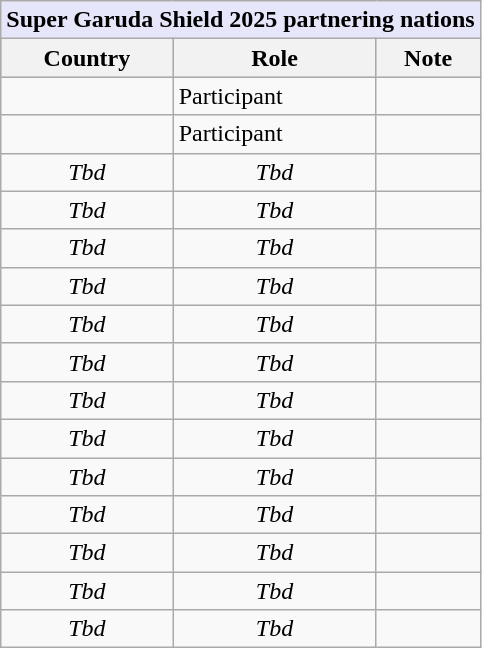<table class="wikitable sortable">
<tr>
<th colspan="3" style="background: lavender;">Super Garuda Shield 2025 partnering nations</th>
</tr>
<tr bgcolor="aabccc">
<th>Country</th>
<th>Role</th>
<th>Note</th>
</tr>
<tr>
<td></td>
<td>Participant</td>
<td></td>
</tr>
<tr>
<td></td>
<td>Participant</td>
<td></td>
</tr>
<tr>
<td style="text-align: center;"><em>Tbd</em></td>
<td style="text-align: center;"><em>Tbd</em></td>
<td></td>
</tr>
<tr>
<td style="text-align: center;"><em>Tbd</em></td>
<td style="text-align: center;"><em>Tbd</em></td>
<td></td>
</tr>
<tr>
<td style="text-align: center;"><em>Tbd</em></td>
<td style="text-align: center;"><em>Tbd</em></td>
<td></td>
</tr>
<tr>
<td style="text-align: center;"><em>Tbd</em></td>
<td style="text-align: center;"><em>Tbd</em></td>
<td></td>
</tr>
<tr>
<td style="text-align: center;"><em>Tbd</em></td>
<td style="text-align: center;"><em>Tbd</em></td>
<td></td>
</tr>
<tr>
<td style="text-align: center;"><em>Tbd</em></td>
<td style="text-align: center;"><em>Tbd</em></td>
<td></td>
</tr>
<tr>
<td style="text-align: center;"><em>Tbd</em></td>
<td style="text-align: center;"><em>Tbd</em></td>
<td></td>
</tr>
<tr>
<td style="text-align: center;"><em>Tbd</em></td>
<td style="text-align: center;"><em>Tbd</em></td>
<td></td>
</tr>
<tr>
<td style="text-align: center;"><em>Tbd</em></td>
<td style="text-align: center;"><em>Tbd</em></td>
<td></td>
</tr>
<tr>
<td style="text-align: center;"><em>Tbd</em></td>
<td style="text-align: center;"><em>Tbd</em></td>
<td></td>
</tr>
<tr>
<td style="text-align: center;"><em>Tbd</em></td>
<td style="text-align: center;"><em>Tbd</em></td>
<td></td>
</tr>
<tr>
<td style="text-align: center;"><em>Tbd</em></td>
<td style="text-align: center;"><em>Tbd</em></td>
<td></td>
</tr>
<tr>
<td style="text-align: center;"><em>Tbd</em></td>
<td style="text-align: center;"><em>Tbd</em></td>
<td></td>
</tr>
</table>
